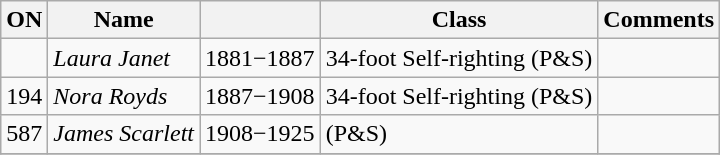<table class="wikitable">
<tr>
<th>ON</th>
<th>Name</th>
<th></th>
<th>Class</th>
<th>Comments</th>
</tr>
<tr>
<td></td>
<td><em>Laura Janet</em></td>
<td>1881−1887</td>
<td>34-foot Self-righting (P&S)</td>
<td></td>
</tr>
<tr>
<td>194</td>
<td><em>Nora Royds</em></td>
<td>1887−1908</td>
<td>34-foot Self-righting (P&S)</td>
<td></td>
</tr>
<tr>
<td>587</td>
<td><em>James Scarlett</em></td>
<td>1908−1925</td>
<td> (P&S)</td>
<td></td>
</tr>
<tr>
</tr>
</table>
